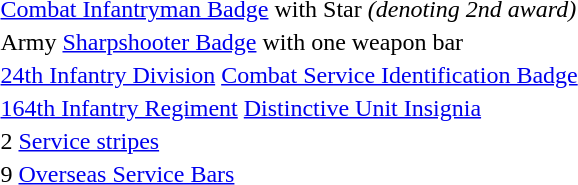<table>
<tr>
<td></td>
<td><a href='#'>Combat Infantryman Badge</a> with Star <em>(denoting 2nd award)</em></td>
</tr>
<tr>
<td></td>
<td>Army <a href='#'>Sharpshooter Badge</a> with one weapon bar</td>
</tr>
<tr>
<td></td>
<td><a href='#'>24th Infantry Division</a> <a href='#'>Combat Service Identification Badge</a></td>
</tr>
<tr>
<td></td>
<td><a href='#'>164th Infantry Regiment</a> <a href='#'>Distinctive Unit Insignia</a></td>
</tr>
<tr>
<td></td>
<td>2 <a href='#'>Service stripes</a></td>
</tr>
<tr>
<td></td>
<td>9 <a href='#'>Overseas Service Bars</a></td>
</tr>
</table>
